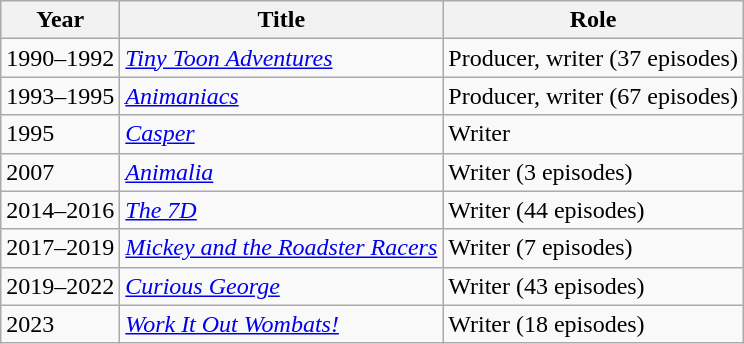<table class="wikitable sortable">
<tr>
<th>Year</th>
<th>Title</th>
<th>Role</th>
</tr>
<tr>
<td>1990–1992</td>
<td><em><a href='#'>Tiny Toon Adventures</a></em></td>
<td>Producer, writer (37 episodes)</td>
</tr>
<tr>
<td>1993–1995</td>
<td><em><a href='#'>Animaniacs</a></em></td>
<td>Producer, writer (67 episodes)</td>
</tr>
<tr>
<td>1995</td>
<td><em><a href='#'>Casper</a></em></td>
<td>Writer</td>
</tr>
<tr>
<td>2007</td>
<td><em><a href='#'>Animalia</a></em></td>
<td>Writer (3 episodes)</td>
</tr>
<tr>
<td>2014–2016</td>
<td><em><a href='#'>The 7D</a></em></td>
<td>Writer (44 episodes)</td>
</tr>
<tr>
<td>2017–2019</td>
<td><em><a href='#'>Mickey and the Roadster Racers</a></em></td>
<td>Writer (7 episodes)</td>
</tr>
<tr>
<td>2019–2022</td>
<td><em><a href='#'>Curious George</a></em></td>
<td>Writer (43 episodes)</td>
</tr>
<tr>
<td>2023</td>
<td><em><a href='#'>Work It Out Wombats!</a></em></td>
<td>Writer (18 episodes)</td>
</tr>
</table>
